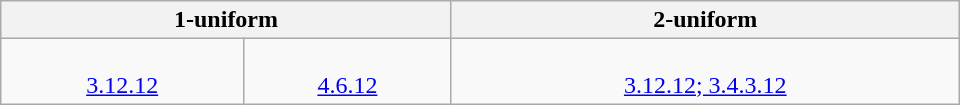<table width=640 class="wikitable">
<tr>
<th colspan=2>1-uniform</th>
<th>2-uniform</th>
</tr>
<tr align=center>
<td><br><a href='#'>3.12.12</a></td>
<td><br><a href='#'>4.6.12</a></td>
<td><br><a href='#'>3.12.12; 3.4.3.12</a></td>
</tr>
</table>
